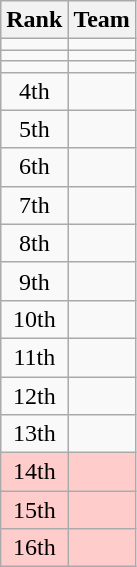<table class=wikitable style="text-align:center;">
<tr>
<th>Rank</th>
<th>Team</th>
</tr>
<tr>
<td></td>
<td align=left></td>
</tr>
<tr>
<td></td>
<td align=left></td>
</tr>
<tr>
<td></td>
<td align=left></td>
</tr>
<tr>
<td>4th</td>
<td align=left></td>
</tr>
<tr>
<td>5th</td>
<td align=left></td>
</tr>
<tr>
<td>6th</td>
<td align=left></td>
</tr>
<tr>
<td>7th</td>
<td align=left></td>
</tr>
<tr>
<td>8th</td>
<td align=left></td>
</tr>
<tr>
<td>9th</td>
<td align=left></td>
</tr>
<tr>
<td>10th</td>
<td align=left></td>
</tr>
<tr>
<td>11th</td>
<td align=left></td>
</tr>
<tr>
<td>12th</td>
<td align=left></td>
</tr>
<tr>
<td>13th</td>
<td align=left></td>
</tr>
<tr bgcolor=#ffcccc>
<td>14th</td>
<td align=left></td>
</tr>
<tr bgcolor=#ffcccc>
<td>15th</td>
<td align=left></td>
</tr>
<tr bgcolor=#ffcccc>
<td>16th</td>
<td align=left></td>
</tr>
</table>
